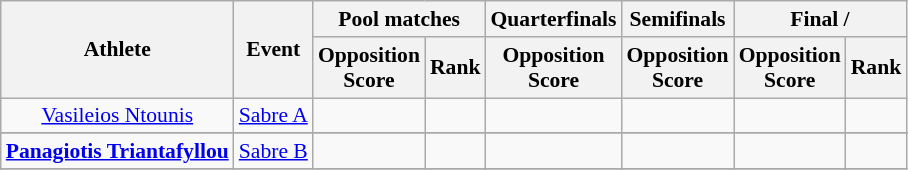<table class=wikitable style="font-size:90%">
<tr>
<th rowspan="2">Athlete</th>
<th rowspan="2">Event</th>
<th colspan="2">Pool matches</th>
<th>Quarterfinals</th>
<th>Semifinals</th>
<th colspan=2>Final / </th>
</tr>
<tr>
<th>Opposition<br>Score</th>
<th>Rank</th>
<th>Opposition<br>Score</th>
<th>Opposition<br>Score</th>
<th>Opposition<br>Score</th>
<th>Rank</th>
</tr>
<tr align=center>
<td><a href='#'>Vasileios Ntounis</a></td>
<td><a href='#'>Sabre A</a></td>
<td {{flagIPCathlete></td>
<td></td>
<td></td>
<td></td>
<td></td>
<td></td>
</tr>
<tr>
</tr>
<tr align=center>
<td><strong><a href='#'>Panagiotis Triantafyllou</a></strong></td>
<td><a href='#'>Sabre B</a></td>
<td></td>
<td></td>
<td></td>
<td></td>
<td></td>
<td></td>
</tr>
<tr>
</tr>
</table>
